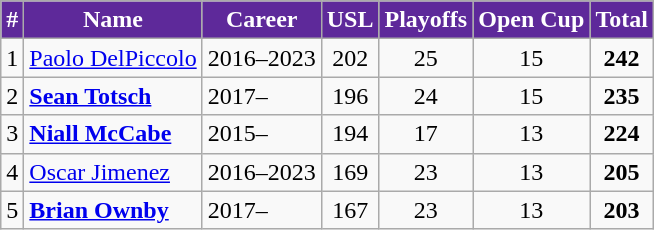<table class="wikitable" style="text-align:center;">
<tr>
<th style="background:#5E299A; color:white;" scope="col">#</th>
<th style="background:#5E299A; color:white;" scope="col">Name</th>
<th style="background:#5E299A; color:white;" scope="col">Career</th>
<th style="background:#5E299A; color:white;" scope="col">USL</th>
<th style="background:#5E299A; color:white;" scope="col">Playoffs</th>
<th style="background:#5E299A; color:white;" scope="col">Open Cup</th>
<th style="background:#5E299A; color:white;" scope="col">Total</th>
</tr>
<tr>
<td>1</td>
<td align="left"> <a href='#'>Paolo DelPiccolo</a></td>
<td align="left">2016–2023</td>
<td>202</td>
<td>25</td>
<td>15</td>
<td><strong>242</strong></td>
</tr>
<tr>
<td>2</td>
<td align="left"> <strong><a href='#'>Sean Totsch</a></strong></td>
<td align="left">2017–</td>
<td>196</td>
<td>24</td>
<td>15</td>
<td><strong>235</strong></td>
</tr>
<tr>
<td>3</td>
<td align="left"> <strong><a href='#'>Niall McCabe</a></strong></td>
<td align="left">2015–</td>
<td>194</td>
<td>17</td>
<td>13</td>
<td><strong>224</strong></td>
</tr>
<tr>
<td>4</td>
<td align="left"> <a href='#'>Oscar Jimenez</a></td>
<td align="left">2016–2023</td>
<td>169</td>
<td>23</td>
<td>13</td>
<td><strong>205</strong></td>
</tr>
<tr>
<td>5</td>
<td align="left"><strong></strong> <strong><a href='#'>Brian Ownby</a></strong></td>
<td align="left">2017–</td>
<td>167</td>
<td>23</td>
<td>13</td>
<td><strong>203</strong></td>
</tr>
</table>
